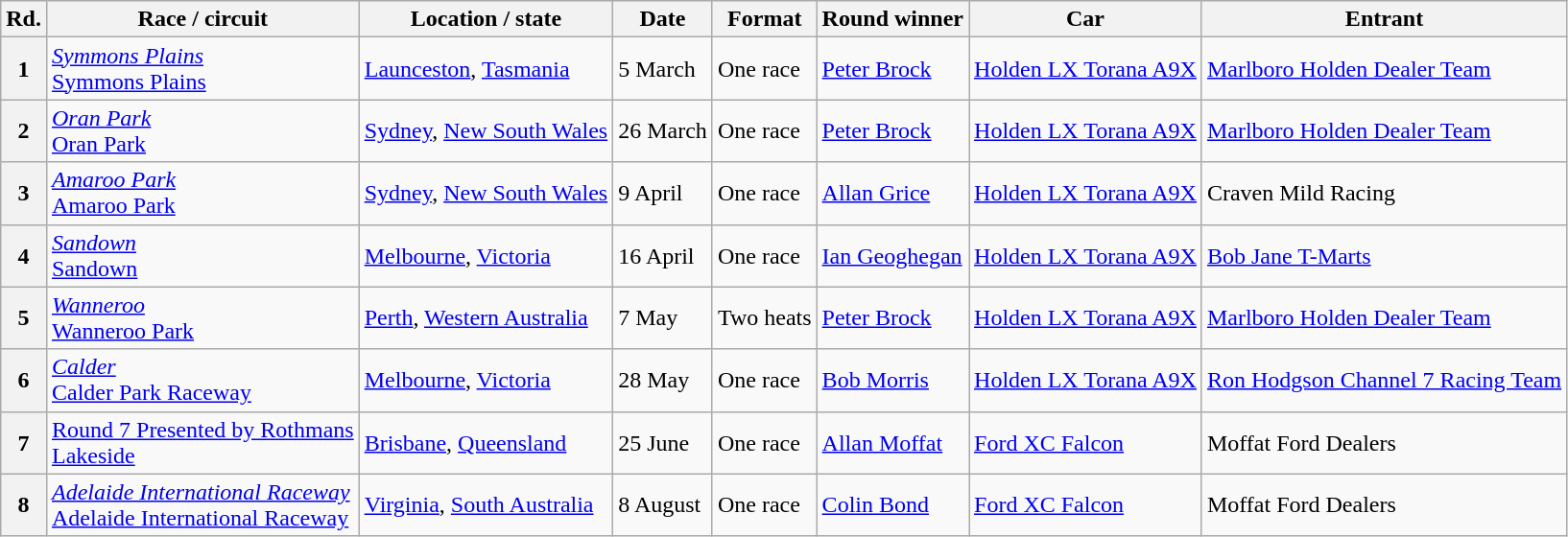<table class="wikitable" style="font-size: 100%">
<tr>
<th>Rd.</th>
<th>Race / circuit</th>
<th>Location / state</th>
<th>Date</th>
<th>Format</th>
<th>Round winner</th>
<th>Car</th>
<th>Entrant</th>
</tr>
<tr>
<th>1</th>
<td><em><a href='#'>Symmons Plains</a></em><br> <a href='#'>Symmons Plains</a></td>
<td><a href='#'>Launceston</a>, <a href='#'>Tasmania</a></td>
<td>5 March</td>
<td>One race</td>
<td><a href='#'>Peter Brock</a></td>
<td><a href='#'>Holden LX Torana A9X</a></td>
<td><a href='#'>Marlboro Holden Dealer Team</a></td>
</tr>
<tr>
<th>2</th>
<td><em><a href='#'>Oran Park</a></em><br> <a href='#'>Oran Park</a></td>
<td><a href='#'>Sydney</a>, <a href='#'>New South Wales</a></td>
<td>26 March</td>
<td>One race</td>
<td><a href='#'>Peter Brock</a></td>
<td><a href='#'>Holden LX Torana A9X</a></td>
<td><a href='#'>Marlboro Holden Dealer Team</a></td>
</tr>
<tr>
<th>3</th>
<td><em><a href='#'>Amaroo Park</a></em><br> <a href='#'>Amaroo Park</a></td>
<td><a href='#'>Sydney</a>, <a href='#'>New South Wales</a></td>
<td>9 April</td>
<td>One race</td>
<td><a href='#'>Allan Grice</a></td>
<td><a href='#'>Holden LX Torana A9X</a></td>
<td>Craven Mild Racing</td>
</tr>
<tr>
<th>4</th>
<td><em><a href='#'>Sandown</a></em><br> <a href='#'>Sandown</a></td>
<td><a href='#'>Melbourne</a>, <a href='#'>Victoria</a></td>
<td>16 April</td>
<td>One race</td>
<td><a href='#'>Ian Geoghegan</a></td>
<td><a href='#'>Holden LX Torana A9X</a></td>
<td><a href='#'>Bob Jane T-Marts</a></td>
</tr>
<tr>
<th>5</th>
<td><em><a href='#'>Wanneroo</a></em><br> <a href='#'>Wanneroo Park</a></td>
<td><a href='#'>Perth</a>, <a href='#'>Western Australia</a></td>
<td>7 May</td>
<td>Two heats</td>
<td><a href='#'>Peter Brock</a></td>
<td><a href='#'>Holden LX Torana A9X</a></td>
<td><a href='#'>Marlboro Holden Dealer Team</a></td>
</tr>
<tr>
<th>6</th>
<td><em><a href='#'>Calder</a></em><br> <a href='#'>Calder Park Raceway</a></td>
<td><a href='#'>Melbourne</a>, <a href='#'>Victoria</a></td>
<td>28 May</td>
<td>One race</td>
<td><a href='#'>Bob Morris</a></td>
<td><a href='#'>Holden LX Torana A9X</a></td>
<td><a href='#'>Ron Hodgson Channel 7 Racing Team</a></td>
</tr>
<tr>
<th>7</th>
<td><a href='#'>Round 7 Presented by Rothmans</a><br> <a href='#'>Lakeside</a></td>
<td><a href='#'>Brisbane</a>, <a href='#'>Queensland</a></td>
<td>25 June</td>
<td>One race</td>
<td><a href='#'>Allan Moffat</a></td>
<td><a href='#'>Ford XC Falcon</a></td>
<td>Moffat Ford Dealers</td>
</tr>
<tr>
<th>8</th>
<td><em><a href='#'>Adelaide International Raceway</a></em><br> <a href='#'>Adelaide International Raceway</a></td>
<td><a href='#'>Virginia</a>, <a href='#'>South Australia</a></td>
<td>8 August</td>
<td>One race</td>
<td><a href='#'>Colin Bond</a></td>
<td><a href='#'>Ford XC Falcon</a></td>
<td>Moffat Ford Dealers</td>
</tr>
</table>
